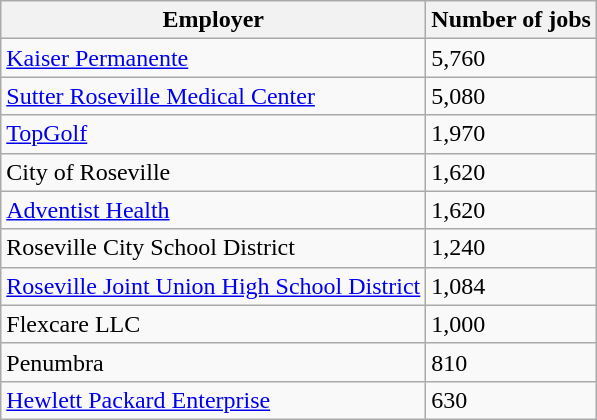<table class="wikitable">
<tr>
<th>Employer</th>
<th>Number of jobs</th>
</tr>
<tr>
<td><a href='#'>Kaiser Permanente</a></td>
<td>5,760</td>
</tr>
<tr>
<td><a href='#'>Sutter Roseville Medical Center</a></td>
<td>5,080</td>
</tr>
<tr>
<td><a href='#'>TopGolf</a></td>
<td>1,970</td>
</tr>
<tr>
<td>City of Roseville</td>
<td>1,620</td>
</tr>
<tr>
<td><a href='#'>Adventist Health</a></td>
<td>1,620</td>
</tr>
<tr>
<td>Roseville City School District</td>
<td>1,240</td>
</tr>
<tr>
<td><a href='#'>Roseville Joint Union High School District</a></td>
<td>1,084</td>
</tr>
<tr>
<td>Flexcare LLC</td>
<td>1,000</td>
</tr>
<tr>
<td>Penumbra</td>
<td>810</td>
</tr>
<tr>
<td><a href='#'>Hewlett Packard Enterprise</a></td>
<td>630</td>
</tr>
</table>
